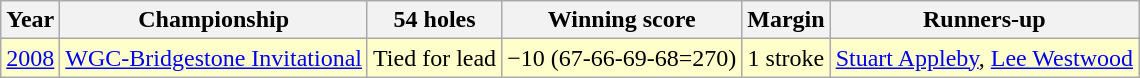<table class="wikitable">
<tr>
<th>Year</th>
<th>Championship</th>
<th>54 holes</th>
<th>Winning score</th>
<th>Margin</th>
<th>Runners-up</th>
</tr>
<tr style="background:#ffc;">
<td><a href='#'>2008</a></td>
<td><a href='#'>WGC-Bridgestone Invitational</a></td>
<td align=center>Tied for lead</td>
<td align=center>−10 (67-66-69-68=270)</td>
<td align=center>1 stroke</td>
<td> <a href='#'>Stuart Appleby</a>,  <a href='#'>Lee Westwood</a></td>
</tr>
</table>
